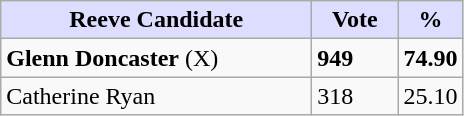<table class="wikitable">
<tr>
<th style="background:#ddf; width:200px;">Reeve Candidate</th>
<th style="background:#ddf; width:50px;">Vote</th>
<th style="background:#ddf; width:30px;">%</th>
</tr>
<tr>
<td><strong>Glenn Doncaster</strong> (X)</td>
<td><strong>949</strong></td>
<td><strong>74.90</strong></td>
</tr>
<tr>
<td>Catherine Ryan</td>
<td>318</td>
<td>25.10</td>
</tr>
</table>
